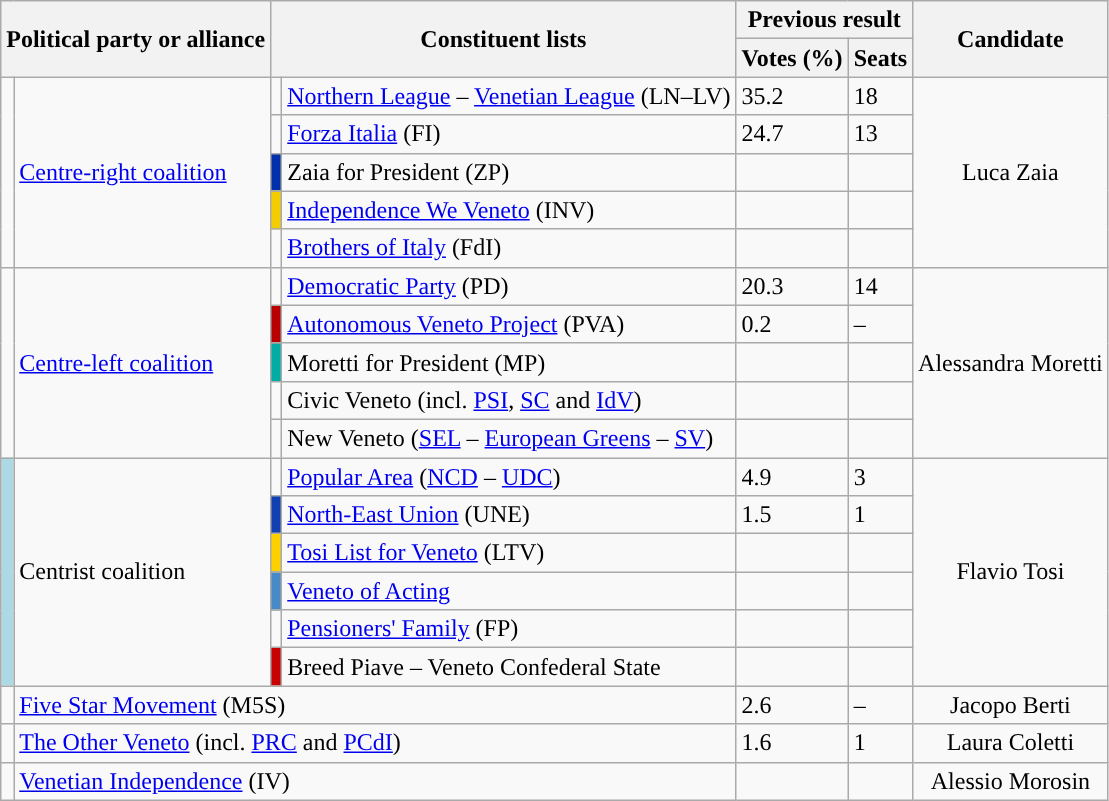<table class="wikitable" style="text-align:left">
<tr>
<th colspan=2 rowspan="2">Political party or alliance</th>
<th colspan=2 rowspan="2">Constituent lists</th>
<th colspan="2">Previous result</th>
<th rowspan="2">Candidate</th>
</tr>
<tr>
<th>Votes (%)</th>
<th>Seats</th>
</tr>
<tr>
<td rowspan="5" style="background:"></td>
<td rowspan=5><a href='#'>Centre-right coalition</a></td>
<td></td>
<td style="text-align:left;"><a href='#'>Northern League</a> – <a href='#'>Venetian League</a> (LN–LV)</td>
<td>35.2</td>
<td>18</td>
<td rowspan="5" style="text-align:center;">Luca Zaia</td>
</tr>
<tr>
<td></td>
<td style="text-align:left;"><a href='#'>Forza Italia</a> (FI)</td>
<td>24.7</td>
<td>13</td>
</tr>
<tr>
<td bgcolor="#0030AB"></td>
<td style="text-align:left;">Zaia for President (ZP)</td>
<td></td>
<td></td>
</tr>
<tr>
<td bgcolor="#F2CD01"></td>
<td style="text-align:left;"><a href='#'>Independence We Veneto</a> (INV)</td>
<td></td>
<td></td>
</tr>
<tr>
<td></td>
<td style="text-align:left;"><a href='#'>Brothers of Italy</a> (FdI)</td>
<td></td>
<td></td>
</tr>
<tr>
<td rowspan="5"></td>
<td rowspan=5><a href='#'>Centre-left coalition</a></td>
<td></td>
<td style="text-align:left;"><a href='#'>Democratic Party</a> (PD)</td>
<td>20.3</td>
<td>14</td>
<td rowspan="5" style="text-align:center;">Alessandra Moretti</td>
</tr>
<tr>
<td bgcolor="#b80000"></td>
<td align="left"><a href='#'>Autonomous Veneto Project</a> (PVA)</td>
<td>0.2</td>
<td>–</td>
</tr>
<tr>
<td bgcolor="#00ADA4"></td>
<td style="text-align:left;">Moretti for President (MP)</td>
<td></td>
<td></td>
</tr>
<tr>
<td></td>
<td style="text-align:left;">Civic Veneto (incl. <a href='#'>PSI</a>, <a href='#'>SC</a> and <a href='#'>IdV</a>)</td>
<td></td>
<td></td>
</tr>
<tr>
<td></td>
<td style="text-align:left;">New Veneto (<a href='#'>SEL</a> – <a href='#'>European Greens</a> – <a href='#'>SV</a>)</td>
<td></td>
<td></td>
</tr>
<tr>
<td rowspan="6" style="background:lightblue"></td>
<td rowspan=6>Centrist coalition</td>
<td></td>
<td style="text-align:left;"><a href='#'>Popular Area</a> (<a href='#'>NCD</a> – <a href='#'>UDC</a>)</td>
<td>4.9</td>
<td>3</td>
<td rowspan="6" style="text-align:center;">Flavio Tosi</td>
</tr>
<tr>
<td bgcolor="#1140B3"></td>
<td style="text-align:left;"><a href='#'>North-East Union</a> (UNE)</td>
<td>1.5</td>
<td>1</td>
</tr>
<tr>
<td bgcolor="#FFD000"></td>
<td style="text-align:left;"><a href='#'>Tosi List for Veneto</a> (LTV)</td>
<td></td>
<td></td>
</tr>
<tr>
<td bgcolor="#488AC7"></td>
<td style="text-align:left;"><a href='#'>Veneto of Acting</a></td>
<td></td>
<td></td>
</tr>
<tr>
<td></td>
<td style="text-align:left;"><a href='#'>Pensioners' Family</a> (FP)</td>
<td></td>
<td></td>
</tr>
<tr>
<td bgcolor="#C80000"></td>
<td style="text-align:left;">Breed Piave – Veneto Confederal State</td>
<td></td>
<td></td>
</tr>
<tr>
<td style="background-color:"></td>
<td colspan="3"><a href='#'>Five Star Movement</a> (M5S)</td>
<td>2.6</td>
<td>–</td>
<td style="text-align:center;">Jacopo Berti</td>
</tr>
<tr>
<td></td>
<td colspan="3"><a href='#'>The Other Veneto</a> (incl. <a href='#'>PRC</a> and <a href='#'>PCdI</a>)</td>
<td>1.6</td>
<td>1</td>
<td style="text-align:center;">Laura Coletti</td>
</tr>
<tr>
<td style="background-color:"></td>
<td colspan="3"><a href='#'>Venetian Independence</a> (IV)</td>
<td></td>
<td></td>
<td style="text-align:center;">Alessio Morosin</td>
</tr>
</table>
